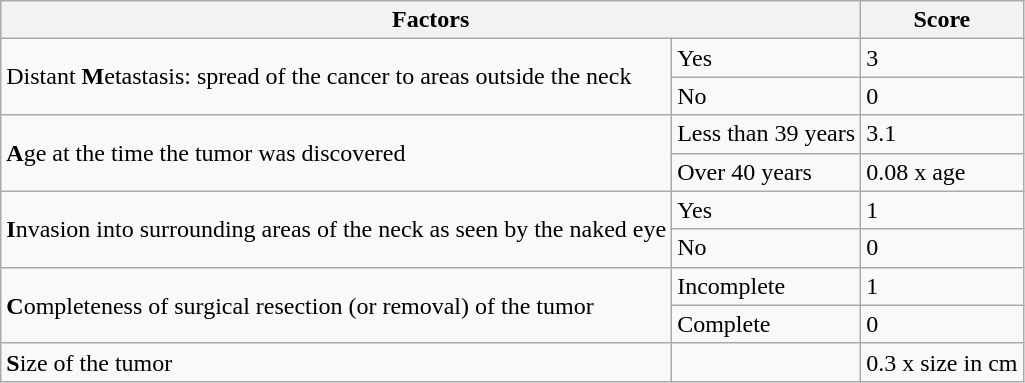<table class="wikitable">
<tr>
<th colspan=2>Factors</th>
<th>Score</th>
</tr>
<tr>
<td rowspan=2>Distant <strong>M</strong>etastasis: spread of the cancer to areas outside the neck</td>
<td>Yes</td>
<td>3</td>
</tr>
<tr>
<td>No</td>
<td>0</td>
</tr>
<tr>
<td rowspan=2><strong>A</strong>ge at the time the tumor was discovered</td>
<td>Less than 39 years</td>
<td>3.1</td>
</tr>
<tr>
<td>Over 40 years</td>
<td>0.08 x age</td>
</tr>
<tr>
<td rowspan=2><strong>I</strong>nvasion into surrounding areas of the neck as seen by the naked eye</td>
<td>Yes</td>
<td>1</td>
</tr>
<tr>
<td>No</td>
<td>0</td>
</tr>
<tr>
<td rowspan=2><strong>C</strong>ompleteness of surgical resection (or removal) of the tumor</td>
<td>Incomplete</td>
<td>1</td>
</tr>
<tr>
<td>Complete</td>
<td>0</td>
</tr>
<tr>
<td><strong>S</strong>ize of the tumor</td>
<td></td>
<td>0.3 x size in cm</td>
</tr>
</table>
